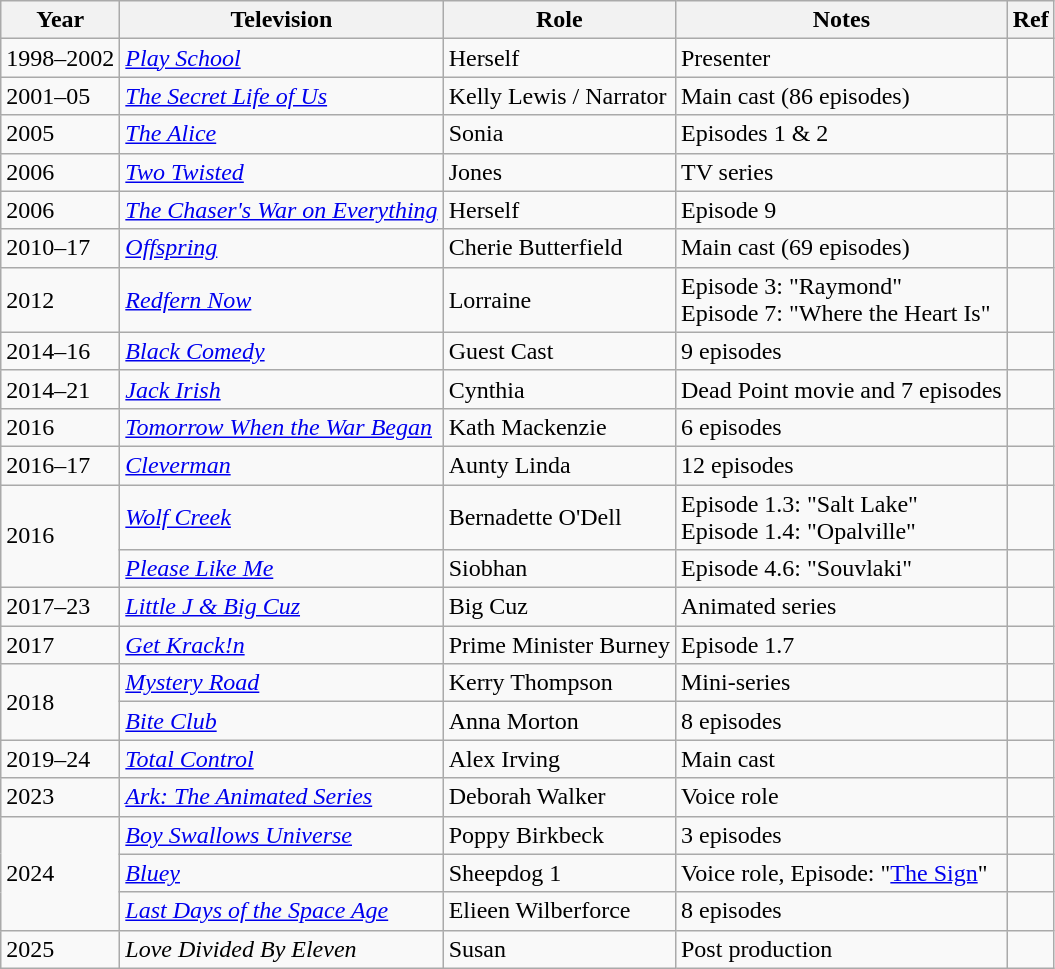<table class="wikitable sortable">
<tr>
<th>Year</th>
<th>Television</th>
<th>Role</th>
<th>Notes</th>
<th>Ref</th>
</tr>
<tr>
<td>1998–2002</td>
<td><em><a href='#'>Play School</a></em></td>
<td>Herself</td>
<td>Presenter</td>
</tr>
<tr>
<td>2001–05</td>
<td><em><a href='#'>The Secret Life of Us</a></em></td>
<td>Kelly Lewis / Narrator</td>
<td>Main cast (86 episodes)</td>
<td></td>
</tr>
<tr>
<td>2005</td>
<td><em><a href='#'>The Alice</a></em></td>
<td>Sonia</td>
<td>Episodes 1 & 2</td>
<td></td>
</tr>
<tr>
<td>2006</td>
<td><em><a href='#'>Two Twisted</a></em></td>
<td>Jones</td>
<td>TV series</td>
<td></td>
</tr>
<tr>
<td>2006</td>
<td><em><a href='#'>The Chaser's War on Everything</a></em></td>
<td>Herself</td>
<td>Episode 9</td>
<td></td>
</tr>
<tr>
<td>2010–17</td>
<td><em><a href='#'>Offspring</a></em></td>
<td>Cherie Butterfield</td>
<td>Main cast (69 episodes)</td>
<td></td>
</tr>
<tr>
<td>2012</td>
<td><em><a href='#'>Redfern Now</a></em></td>
<td>Lorraine</td>
<td>Episode 3: "Raymond"<br>Episode 7: "Where the Heart Is"</td>
<td></td>
</tr>
<tr>
<td>2014–16</td>
<td><em><a href='#'>Black Comedy</a></em></td>
<td>Guest Cast</td>
<td>9 episodes</td>
<td></td>
</tr>
<tr>
<td>2014–21</td>
<td><em><a href='#'>Jack Irish</a></em></td>
<td>Cynthia</td>
<td>Dead Point movie and 7 episodes</td>
<td></td>
</tr>
<tr>
<td>2016</td>
<td><em><a href='#'>Tomorrow When the War Began</a></em></td>
<td>Kath Mackenzie</td>
<td>6 episodes</td>
<td></td>
</tr>
<tr>
<td>2016–17</td>
<td><em><a href='#'>Cleverman</a></em></td>
<td>Aunty Linda</td>
<td>12 episodes</td>
<td></td>
</tr>
<tr>
<td rowspan="2">2016</td>
<td><em><a href='#'>Wolf Creek</a></em></td>
<td>Bernadette O'Dell</td>
<td>Episode 1.3: "Salt Lake"<br>Episode 1.4: "Opalville"</td>
<td></td>
</tr>
<tr>
<td><em><a href='#'>Please Like Me</a></em></td>
<td>Siobhan</td>
<td>Episode 4.6: "Souvlaki"</td>
<td></td>
</tr>
<tr>
<td>2017–23</td>
<td><em><a href='#'>Little J & Big Cuz</a></em></td>
<td>Big Cuz</td>
<td>Animated series</td>
<td></td>
</tr>
<tr>
<td>2017</td>
<td><em><a href='#'>Get Krack!n</a></em></td>
<td>Prime Minister Burney</td>
<td>Episode 1.7</td>
<td></td>
</tr>
<tr>
<td rowspan="2">2018</td>
<td><em><a href='#'>Mystery Road</a></em></td>
<td>Kerry Thompson</td>
<td>Mini-series</td>
<td></td>
</tr>
<tr>
<td><em><a href='#'>Bite Club</a></em></td>
<td>Anna Morton</td>
<td>8 episodes</td>
<td></td>
</tr>
<tr>
<td>2019–24</td>
<td><em><a href='#'>Total Control</a></em></td>
<td>Alex Irving</td>
<td>Main cast</td>
<td></td>
</tr>
<tr>
<td>2023</td>
<td><em><a href='#'>Ark: The Animated Series</a></em></td>
<td>Deborah Walker</td>
<td>Voice role</td>
<td></td>
</tr>
<tr>
<td rowspan="3">2024</td>
<td><em><a href='#'>Boy Swallows Universe</a></em></td>
<td>Poppy Birkbeck</td>
<td>3 episodes</td>
<td></td>
</tr>
<tr>
<td><em><a href='#'>Bluey</a></em></td>
<td>Sheepdog 1</td>
<td>Voice role, Episode: "<a href='#'>The Sign</a>"</td>
<td></td>
</tr>
<tr>
<td><em><a href='#'>Last Days of the Space Age</a></em></td>
<td>Elieen Wilberforce</td>
<td>8 episodes</td>
<td></td>
</tr>
<tr>
<td>2025</td>
<td><em>Love Divided By Eleven</em></td>
<td>Susan</td>
<td>Post production</td>
<td></td>
</tr>
</table>
